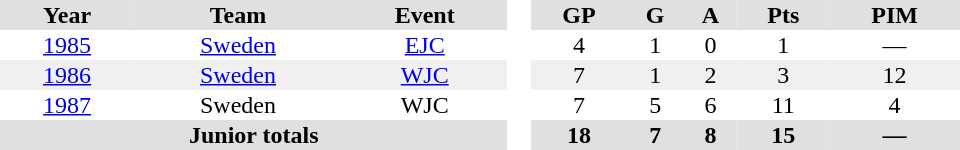<table border="0" cellpadding="1" cellspacing="0" style="text-align:center; width:40em">
<tr ALIGN="center" bgcolor="#e0e0e0">
<th>Year</th>
<th>Team</th>
<th>Event</th>
<th rowspan="99" bgcolor="#ffffff"> </th>
<th>GP</th>
<th>G</th>
<th>A</th>
<th>Pts</th>
<th>PIM</th>
</tr>
<tr>
<td><a href='#'>1985</a></td>
<td><a href='#'>Sweden</a></td>
<td><a href='#'>EJC</a></td>
<td>4</td>
<td>1</td>
<td>0</td>
<td>1</td>
<td>—</td>
</tr>
<tr bgcolor="#f0f0f0">
<td><a href='#'>1986</a></td>
<td><a href='#'>Sweden</a></td>
<td><a href='#'>WJC</a></td>
<td>7</td>
<td>1</td>
<td>2</td>
<td>3</td>
<td>12</td>
</tr>
<tr>
<td><a href='#'>1987</a></td>
<td>Sweden</td>
<td>WJC</td>
<td>7</td>
<td>5</td>
<td>6</td>
<td>11</td>
<td>4</td>
</tr>
<tr bgcolor="#e0e0e0">
<th colspan=3>Junior totals</th>
<th>18</th>
<th>7</th>
<th>8</th>
<th>15</th>
<th>—</th>
</tr>
</table>
